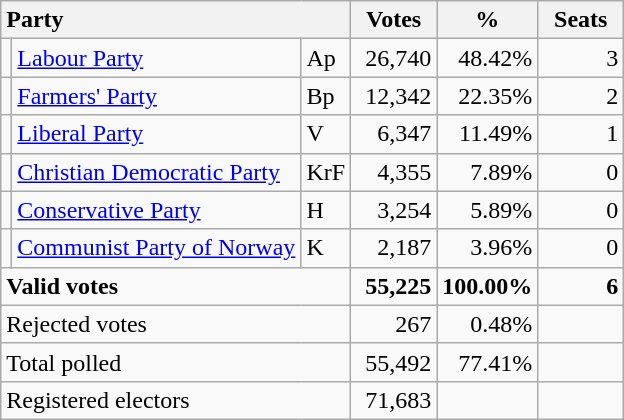<table class="wikitable" border="1" style="text-align:right;">
<tr>
<th style="text-align:left;" colspan=3>Party</th>
<th align=center width="50">Votes</th>
<th align=center width="50">%</th>
<th align=center width="50">Seats</th>
</tr>
<tr>
<td></td>
<td align=left><a href='#'>Labour Party</a></td>
<td align=left>Ap</td>
<td>26,740</td>
<td>48.42%</td>
<td>3</td>
</tr>
<tr>
<td></td>
<td align=left><a href='#'>Farmers' Party</a></td>
<td align=left>Bp</td>
<td>12,342</td>
<td>22.35%</td>
<td>2</td>
</tr>
<tr>
<td></td>
<td align=left><a href='#'>Liberal Party</a></td>
<td align=left>V</td>
<td>6,347</td>
<td>11.49%</td>
<td>1</td>
</tr>
<tr>
<td></td>
<td align=left><a href='#'>Christian Democratic Party</a></td>
<td align=left>KrF</td>
<td>4,355</td>
<td>7.89%</td>
<td>0</td>
</tr>
<tr>
<td></td>
<td align=left><a href='#'>Conservative Party</a></td>
<td align=left>H</td>
<td>3,254</td>
<td>5.89%</td>
<td>0</td>
</tr>
<tr>
<td></td>
<td align=left><a href='#'>Communist Party of Norway</a></td>
<td align=left>K</td>
<td>2,187</td>
<td>3.96%</td>
<td>0</td>
</tr>
<tr style="font-weight:bold">
<td align=left colspan=3>Valid votes</td>
<td>55,225</td>
<td>100.00%</td>
<td>6</td>
</tr>
<tr>
<td align=left colspan=3>Rejected votes</td>
<td>267</td>
<td>0.48%</td>
<td></td>
</tr>
<tr>
<td align=left colspan=3>Total polled</td>
<td>55,492</td>
<td>77.41%</td>
<td></td>
</tr>
<tr>
<td align=left colspan=3>Registered electors</td>
<td>71,683</td>
<td></td>
<td></td>
</tr>
</table>
